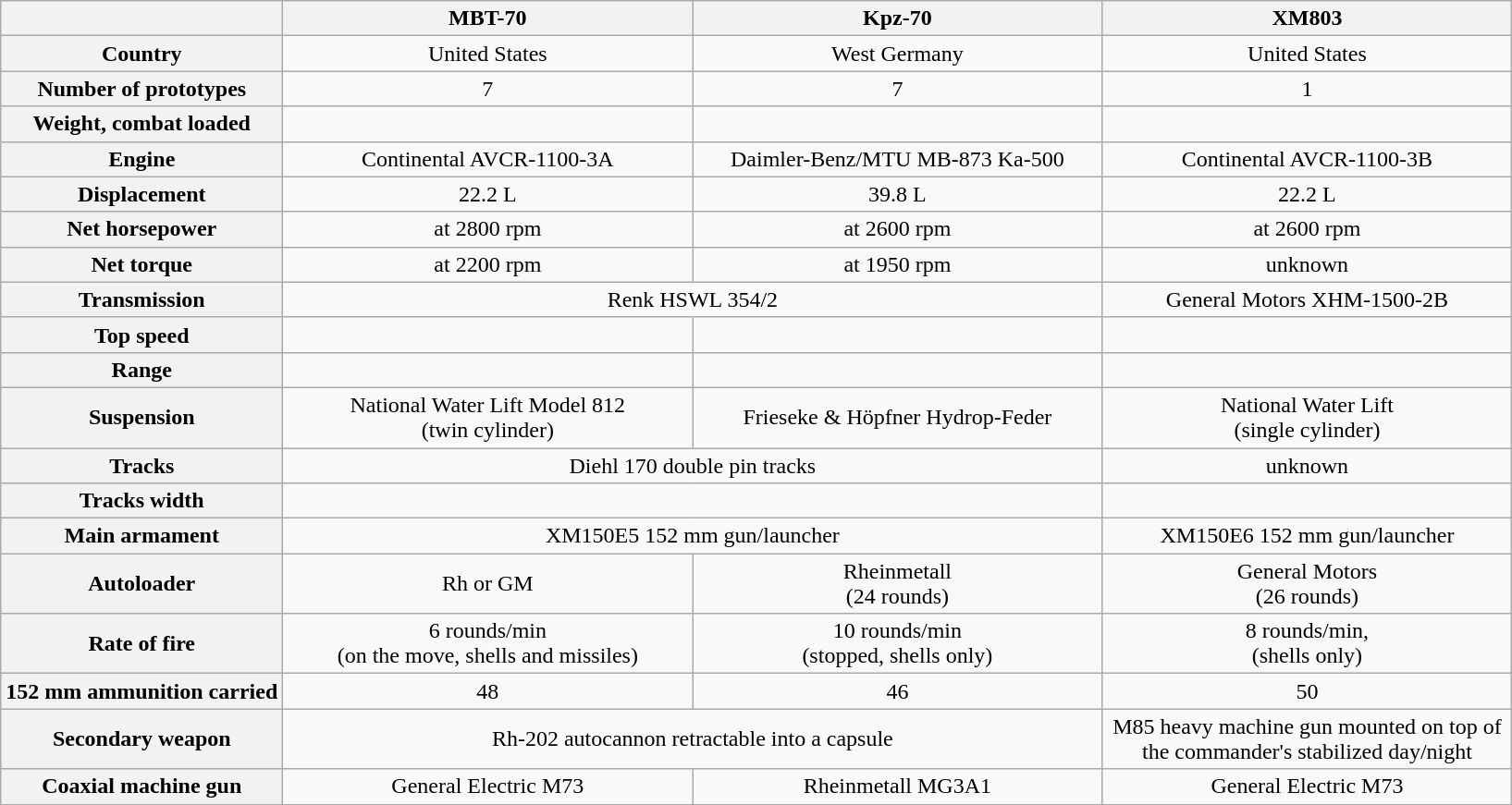<table class="wikitable" style="text-align:center;">
<tr>
<th></th>
<th style="width:18em;">MBT-70 </th>
<th style="width:18em;">Kpz-70</th>
<th style="width:18em;">XM803</th>
</tr>
<tr>
<th>Country</th>
<td>United States</td>
<td>West Germany</td>
<td>United States</td>
</tr>
<tr>
<th>Number of prototypes</th>
<td>7</td>
<td>7</td>
<td>1</td>
</tr>
<tr>
<th>Weight, combat loaded</th>
<td></td>
<td></td>
<td></td>
</tr>
<tr>
<th>Engine</th>
<td>Continental AVCR-1100-3A</td>
<td>Daimler-Benz/MTU MB-873 Ka-500</td>
<td>Continental AVCR-1100-3B</td>
</tr>
<tr>
<th>Displacement</th>
<td>22.2 L</td>
<td>39.8 L</td>
<td>22.2 L</td>
</tr>
<tr>
<th>Net horsepower</th>
<td> at 2800 rpm</td>
<td> at 2600 rpm</td>
<td> at 2600 rpm</td>
</tr>
<tr>
<th>Net torque</th>
<td> at  2200 rpm</td>
<td> at  1950 rpm</td>
<td>unknown</td>
</tr>
<tr>
<th>Transmission</th>
<td colspan="2">Renk HSWL 354/2</td>
<td>General Motors XHM-1500-2B</td>
</tr>
<tr>
<th>Top speed</th>
<td></td>
<td></td>
<td></td>
</tr>
<tr>
<th>Range</th>
<td></td>
<td></td>
<td></td>
</tr>
<tr>
<th>Suspension</th>
<td>National Water Lift Model 812<br>(twin cylinder)</td>
<td>Frieseke & Höpfner Hydrop-Feder</td>
<td>National Water Lift<br>(single cylinder)</td>
</tr>
<tr>
<th>Tracks</th>
<td colspan="2">Diehl 170 double pin tracks</td>
<td>unknown</td>
</tr>
<tr>
<th>Tracks width</th>
<td colspan="2"></td>
<td></td>
</tr>
<tr>
<th>Main armament</th>
<td colspan="2">XM150E5 152 mm gun/launcher</td>
<td>XM150E6 152 mm gun/launcher</td>
</tr>
<tr>
<th>Autoloader</th>
<td>Rh or GM</td>
<td>Rheinmetall<br>(24 rounds)</td>
<td>General Motors <br>(26 rounds)</td>
</tr>
<tr>
<th>Rate of fire</th>
<td>6 rounds/min<br> (on the move, shells and missiles)</td>
<td>10 rounds/min<br> (stopped, shells only)</td>
<td>8  rounds/min,<br> (shells only)</td>
</tr>
<tr>
<th>152 mm ammunition carried</th>
<td>48</td>
<td>46</td>
<td>50</td>
</tr>
<tr>
<th>Secondary weapon</th>
<td colspan="2">Rh-202 autocannon retractable into a capsule</td>
<td>M85 heavy machine gun mounted on top of the commander's stabilized day/night</td>
</tr>
<tr>
<th>Coaxial machine gun</th>
<td>General Electric M73</td>
<td>Rheinmetall MG3A1</td>
<td>General Electric M73</td>
</tr>
<tr>
</tr>
</table>
